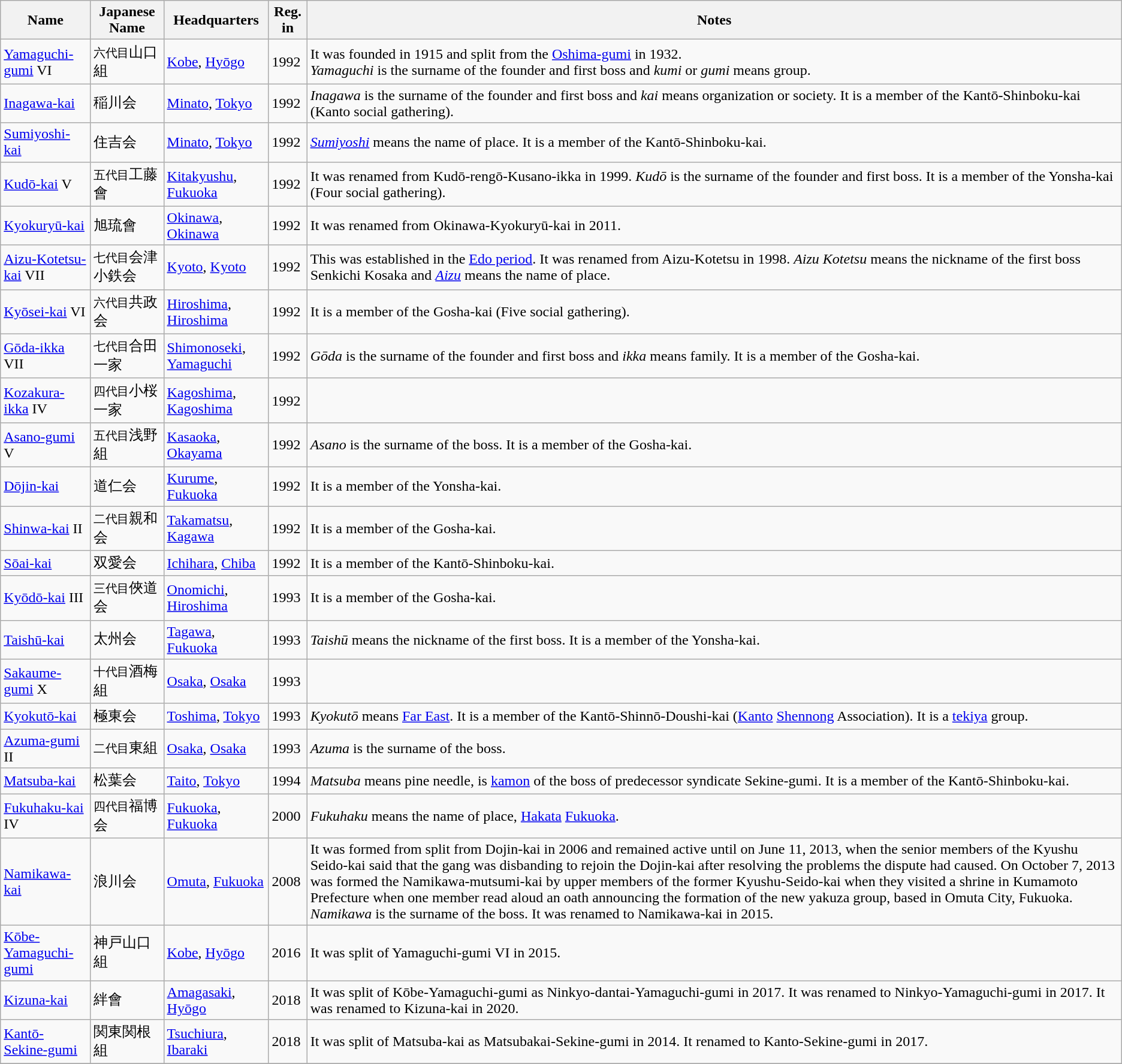<table class=wikitable>
<tr>
<th>Name</th>
<th>Japanese Name</th>
<th>Headquarters</th>
<th>Reg. in</th>
<th>Notes</th>
</tr>
<tr ---->
<td> <a href='#'>Yamaguchi-gumi</a> VI</td>
<td><small>六代目</small>山口組</td>
<td><a href='#'>Kobe</a>, <a href='#'>Hyōgo</a></td>
<td>1992</td>
<td>It was founded in 1915 and split from the <a href='#'>Oshima-gumi</a> in 1932.<br><em>Yamaguchi</em> is the surname of the founder and first boss and <em>kumi</em> or <em>gumi</em> means group.</td>
</tr>
<tr>
<td> <a href='#'>Inagawa-kai</a></td>
<td>稲川会</td>
<td><a href='#'>Minato</a>, <a href='#'>Tokyo</a></td>
<td>1992</td>
<td><em>Inagawa</em> is the surname of the founder and first boss and <em>kai</em> means organization or society. It is a member of the Kantō-Shinboku-kai (Kanto social gathering).</td>
</tr>
<tr>
<td> <a href='#'>Sumiyoshi-kai</a></td>
<td>住吉会</td>
<td><a href='#'>Minato</a>, <a href='#'>Tokyo</a></td>
<td>1992</td>
<td><em><a href='#'>Sumiyoshi</a></em> means the name of place. It is a member of the Kantō-Shinboku-kai.</td>
</tr>
<tr>
<td> <a href='#'>Kudō-kai</a> V</td>
<td><small>五代目</small>工藤會</td>
<td><a href='#'>Kitakyushu</a>, <a href='#'>Fukuoka</a></td>
<td>1992</td>
<td>It was renamed from Kudō-rengō-Kusano-ikka in 1999. <em>Kudō</em> is the surname of the founder and first boss. It is a member of the Yonsha-kai (Four social gathering).</td>
</tr>
<tr>
<td> <a href='#'>Kyokuryū-kai</a></td>
<td>旭琉會</td>
<td><a href='#'>Okinawa</a>, <a href='#'>Okinawa</a></td>
<td>1992</td>
<td>It was renamed from Okinawa-Kyokuryū-kai in 2011.</td>
</tr>
<tr>
<td> <a href='#'>Aizu-Kotetsu-kai</a> VII</td>
<td><small>七代目</small>会津小鉄会</td>
<td><a href='#'>Kyoto</a>, <a href='#'>Kyoto</a></td>
<td>1992</td>
<td>This was established in the <a href='#'>Edo period</a>. It was renamed from Aizu-Kotetsu in 1998. <em>Aizu Kotetsu</em> means the nickname of the first boss Senkichi Kosaka and <em><a href='#'>Aizu</a></em> means the name of place.</td>
</tr>
<tr>
<td> <a href='#'>Kyōsei-kai</a> VI</td>
<td><small>六代目</small>共政会</td>
<td><a href='#'>Hiroshima</a>, <a href='#'>Hiroshima</a></td>
<td>1992</td>
<td>It is a member of the Gosha-kai (Five social gathering).</td>
</tr>
<tr>
<td> <a href='#'>Gōda-ikka</a> VII</td>
<td><small>七代目</small>合田一家</td>
<td><a href='#'>Shimonoseki</a>, <a href='#'>Yamaguchi</a></td>
<td>1992</td>
<td><em>Gōda</em> is the surname of the founder and first boss and <em>ikka</em> means family. It is a member of the Gosha-kai.</td>
</tr>
<tr>
<td> <a href='#'>Kozakura-ikka</a> IV</td>
<td><small>四代目</small>小桜一家</td>
<td><a href='#'>Kagoshima</a>, <a href='#'>Kagoshima</a></td>
<td>1992</td>
<td></td>
</tr>
<tr>
<td> <a href='#'>Asano-gumi</a> V</td>
<td><small>五代目</small>浅野組</td>
<td><a href='#'>Kasaoka</a>, <a href='#'>Okayama</a></td>
<td>1992</td>
<td><em>Asano</em> is the surname of the boss. It is a member of the Gosha-kai.</td>
</tr>
<tr>
<td> <a href='#'>Dōjin-kai</a></td>
<td>道仁会</td>
<td><a href='#'>Kurume</a>, <a href='#'>Fukuoka</a></td>
<td>1992</td>
<td>It is a member of the Yonsha-kai.</td>
</tr>
<tr>
<td> <a href='#'>Shinwa-kai</a> II</td>
<td><small>二代目</small>親和会</td>
<td><a href='#'>Takamatsu</a>, <a href='#'>Kagawa</a></td>
<td>1992</td>
<td>It is a member of the Gosha-kai.</td>
</tr>
<tr>
<td> <a href='#'>Sōai-kai</a></td>
<td>双愛会</td>
<td><a href='#'>Ichihara</a>, <a href='#'>Chiba</a></td>
<td>1992</td>
<td>It is a member of the Kantō-Shinboku-kai.</td>
</tr>
<tr>
<td> <a href='#'>Kyōdō-kai</a> III</td>
<td><small>三代目</small>俠道会</td>
<td><a href='#'>Onomichi</a>, <a href='#'>Hiroshima</a></td>
<td>1993</td>
<td>It is a member of the Gosha-kai.</td>
</tr>
<tr>
<td> <a href='#'>Taishū-kai</a></td>
<td>太州会</td>
<td><a href='#'>Tagawa</a>, <a href='#'>Fukuoka</a></td>
<td>1993</td>
<td><em>Taishū</em> means the nickname of the first boss. It is a member of the Yonsha-kai.</td>
</tr>
<tr>
<td> <a href='#'>Sakaume-gumi</a> X</td>
<td><small>十代目</small>酒梅組</td>
<td><a href='#'>Osaka</a>, <a href='#'>Osaka</a></td>
<td>1993</td>
<td></td>
</tr>
<tr>
<td> <a href='#'>Kyokutō-kai</a></td>
<td>極東会</td>
<td><a href='#'>Toshima</a>, <a href='#'>Tokyo</a></td>
<td>1993</td>
<td><em>Kyokutō</em> means <a href='#'>Far East</a>. It is a member of the Kantō-Shinnō-Doushi-kai (<a href='#'>Kanto</a> <a href='#'>Shennong</a> Association). It is a <a href='#'>tekiya</a> group.</td>
</tr>
<tr>
<td> <a href='#'>Azuma-gumi</a> II</td>
<td><small>二代目</small>東組</td>
<td><a href='#'>Osaka</a>, <a href='#'>Osaka</a></td>
<td>1993</td>
<td><em>Azuma</em> is the surname of the boss.</td>
</tr>
<tr>
<td> <a href='#'>Matsuba-kai</a></td>
<td>松葉会</td>
<td><a href='#'>Taito</a>, <a href='#'>Tokyo</a></td>
<td>1994</td>
<td><em>Matsuba</em> means pine needle, is <a href='#'>kamon</a> of the boss of predecessor syndicate Sekine-gumi. It is a member of the Kantō-Shinboku-kai.</td>
</tr>
<tr>
<td> <a href='#'>Fukuhaku-kai</a> IV</td>
<td><small>四代目</small>福博会</td>
<td><a href='#'>Fukuoka</a>, <a href='#'>Fukuoka</a></td>
<td>2000</td>
<td><em>Fukuhaku</em> means the name of place, <a href='#'>Hakata</a> <a href='#'>Fukuoka</a>.</td>
</tr>
<tr>
<td><a href='#'>Namikawa-kai</a></td>
<td>浪川会</td>
<td><a href='#'>Omuta</a>, <a href='#'>Fukuoka</a></td>
<td>2008</td>
<td>It was formed from split from Dojin-kai in 2006 and remained active until on June 11, 2013, when the senior members of the Kyushu Seido-kai said that the gang was disbanding to rejoin the Dojin-kai after resolving the problems the dispute had caused. On October 7, 2013 was formed the Namikawa-mutsumi-kai by upper members of the former Kyushu-Seido-kai when they visited a shrine in Kumamoto Prefecture when one member read aloud an oath announcing the formation of the new yakuza group, based in Omuta City, Fukuoka. <em>Namikawa</em> is the surname of the boss. It was renamed to Namikawa-kai in 2015.</td>
</tr>
<tr>
<td> <a href='#'>Kōbe-Yamaguchi-gumi</a></td>
<td>神戸山口組</td>
<td><a href='#'>Kobe</a>, <a href='#'>Hyōgo</a></td>
<td>2016</td>
<td>It was split of Yamaguchi-gumi VI in 2015.</td>
</tr>
<tr>
<td><a href='#'>Kizuna-kai</a></td>
<td>絆會</td>
<td><a href='#'>Amagasaki</a>, <a href='#'>Hyōgo</a></td>
<td>2018</td>
<td>It was split of Kōbe-Yamaguchi-gumi as Ninkyo-dantai-Yamaguchi-gumi in 2017. It was renamed to Ninkyo-Yamaguchi-gumi in 2017. It was renamed to Kizuna-kai in 2020.</td>
</tr>
<tr>
<td><a href='#'>Kantō-Sekine-gumi</a></td>
<td>関東関根組</td>
<td><a href='#'>Tsuchiura</a>, <a href='#'>Ibaraki</a></td>
<td>2018</td>
<td>It was split of Matsuba-kai as Matsubakai-Sekine-gumi in 2014. It renamed to Kanto-Sekine-gumi in 2017.</td>
</tr>
<tr>
</tr>
</table>
